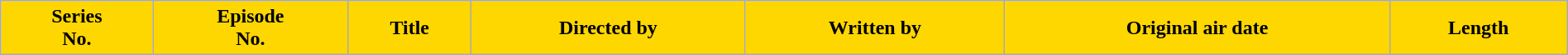<table class="wikitable plainrowheaders" width="100%">
<tr>
<th style="background-color: #FFD700">Series<br>No.</th>
<th style="background-color: #FFD700">Episode<br>No.</th>
<th style="background-color: #FFD700;">Title</th>
<th style="background-color: #FFD700;">Directed by</th>
<th style="background-color: #FFD700;">Written by</th>
<th style="background-color: #FFD700;">Original air date</th>
<th style="background-color: #FFD700;">Length<br>






</th>
</tr>
</table>
